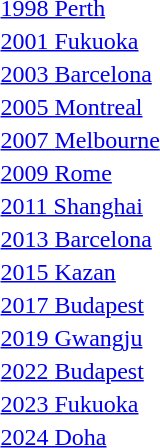<table>
<tr>
<td><a href='#'>1998 Perth</a><br></td>
<td nowrap></td>
<td></td>
<td></td>
</tr>
<tr>
<td><a href='#'>2001 Fukuoka</a><br></td>
<td></td>
<td></td>
<td></td>
</tr>
<tr>
<td><a href='#'>2003 Barcelona</a><br></td>
<td></td>
<td></td>
<td></td>
</tr>
<tr>
<td><a href='#'>2005 Montreal</a><br></td>
<td></td>
<td></td>
<td></td>
</tr>
<tr>
<td><a href='#'>2007 Melbourne</a><br></td>
<td></td>
<td></td>
<td></td>
</tr>
<tr>
<td><a href='#'>2009 Rome</a><br></td>
<td></td>
<td></td>
<td nowrap></td>
</tr>
<tr>
<td><a href='#'>2011 Shanghai</a><br></td>
<td></td>
<td></td>
<td></td>
</tr>
<tr>
<td><a href='#'>2013 Barcelona</a><br></td>
<td></td>
<td></td>
<td></td>
</tr>
<tr>
<td><a href='#'>2015 Kazan</a><br></td>
<td></td>
<td></td>
<td></td>
</tr>
<tr>
<td><a href='#'>2017 Budapest</a><br></td>
<td></td>
<td></td>
<td></td>
</tr>
<tr>
<td><a href='#'>2019 Gwangju</a><br></td>
<td></td>
<td nowrap></td>
<td></td>
</tr>
<tr>
<td><a href='#'>2022 Budapest</a><br></td>
<td></td>
<td></td>
<td></td>
</tr>
<tr>
<td><a href='#'>2023 Fukuoka</a><br></td>
<td></td>
<td></td>
<td></td>
</tr>
<tr>
<td><a href='#'>2024 Doha</a><br></td>
<td></td>
<td></td>
<td></td>
</tr>
</table>
